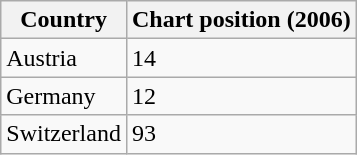<table class="wikitable">
<tr>
<th>Country</th>
<th>Chart position (2006)</th>
</tr>
<tr>
<td>Austria</td>
<td>14</td>
</tr>
<tr>
<td>Germany</td>
<td>12</td>
</tr>
<tr>
<td>Switzerland</td>
<td>93</td>
</tr>
</table>
